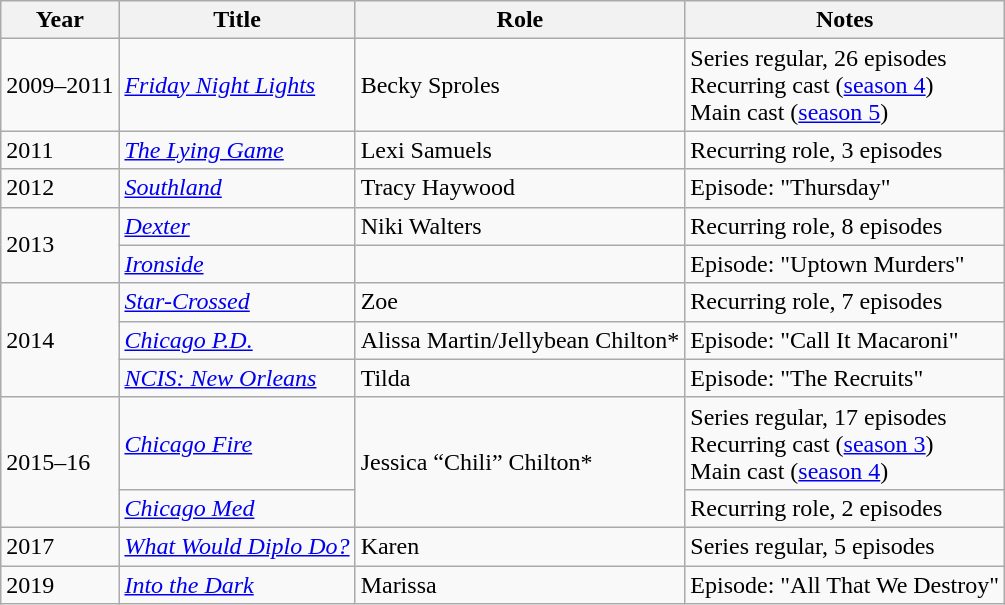<table class="wikitable sortable">
<tr>
<th>Year</th>
<th>Title</th>
<th>Role</th>
<th class="unsortable">Notes</th>
</tr>
<tr>
<td>2009–2011</td>
<td><em><a href='#'>Friday Night Lights</a></em></td>
<td>Becky Sproles</td>
<td>Series regular, 26 episodes <br> Recurring cast (<a href='#'>season 4</a>) <br>  Main cast (<a href='#'>season 5</a>)</td>
</tr>
<tr>
<td>2011</td>
<td><em><a href='#'>The Lying Game</a></em></td>
<td>Lexi Samuels</td>
<td>Recurring role, 3 episodes</td>
</tr>
<tr>
<td>2012</td>
<td><em><a href='#'>Southland</a></em></td>
<td>Tracy Haywood</td>
<td>Episode: "Thursday"</td>
</tr>
<tr>
<td rowspan="2">2013</td>
<td><em><a href='#'>Dexter</a></em></td>
<td>Niki Walters</td>
<td>Recurring role, 8 episodes</td>
</tr>
<tr>
<td><em><a href='#'>Ironside</a></em></td>
<td></td>
<td>Episode: "Uptown Murders"</td>
</tr>
<tr>
<td rowspan="3">2014</td>
<td><em><a href='#'>Star-Crossed</a></em></td>
<td>Zoe</td>
<td>Recurring role, 7 episodes</td>
</tr>
<tr>
<td><em><a href='#'>Chicago P.D.</a></em></td>
<td>Alissa Martin/Jellybean Chilton*</td>
<td>Episode: "Call It Macaroni"</td>
</tr>
<tr>
<td><em><a href='#'>NCIS: New Orleans</a></em></td>
<td>Tilda</td>
<td>Episode: "The Recruits"</td>
</tr>
<tr>
<td rowspan="2">2015–16</td>
<td><em><a href='#'>Chicago Fire</a></em></td>
<td rowspan="2">Jessica “Chili” Chilton*</td>
<td>Series regular, 17 episodes <br> Recurring cast (<a href='#'>season 3</a>) <br> Main cast (<a href='#'>season 4</a>)</td>
</tr>
<tr>
<td><em><a href='#'>Chicago Med</a></em></td>
<td>Recurring role, 2 episodes</td>
</tr>
<tr>
<td>2017</td>
<td><em><a href='#'>What Would Diplo Do?</a></em></td>
<td>Karen</td>
<td>Series regular, 5 episodes</td>
</tr>
<tr>
<td>2019</td>
<td><em><a href='#'>Into the Dark</a></em></td>
<td>Marissa</td>
<td>Episode: "All That We Destroy"</td>
</tr>
</table>
